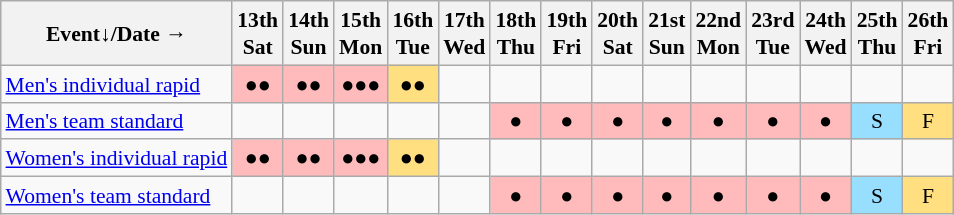<table class="wikitable" style="margin:0.5em auto; font-size:90%; line-height:1.25em; text-align:center">
<tr>
<th>Event↓/Date →</th>
<th>13th<br>Sat</th>
<th>14th<br>Sun</th>
<th>15th<br>Mon</th>
<th>16th<br>Tue</th>
<th>17th<br>Wed</th>
<th>18th<br>Thu</th>
<th>19th<br>Fri</th>
<th>20th<br>Sat</th>
<th>21st<br>Sun</th>
<th>22nd<br>Mon</th>
<th>23rd<br>Tue</th>
<th>24th<br>Wed</th>
<th>25th<br>Thu</th>
<th>26th<br>Fri</th>
</tr>
<tr>
<td align="left"><a href='#'>Men's individual rapid</a></td>
<td bgcolor="#FFBBBB">●●</td>
<td bgcolor="#FFBBBB">●●</td>
<td bgcolor="#FFBBBB">●●●</td>
<td bgcolor="#FFDF80">●●</td>
<td></td>
<td></td>
<td></td>
<td></td>
<td></td>
<td></td>
<td></td>
<td></td>
<td></td>
<td></td>
</tr>
<tr>
<td align="left"><a href='#'>Men's team standard</a></td>
<td></td>
<td></td>
<td></td>
<td></td>
<td></td>
<td bgcolor="#FFBBBB">●</td>
<td bgcolor="#FFBBBB">●</td>
<td bgcolor="#FFBBBB">●</td>
<td bgcolor="#FFBBBB">●</td>
<td bgcolor="#FFBBBB">●</td>
<td bgcolor="#FFBBBB">●</td>
<td bgcolor="#FFBBBB">●</td>
<td bgcolor="#97DEFF">S</td>
<td bgcolor="#FFDF80">F</td>
</tr>
<tr>
<td align="left"><a href='#'>Women's individual rapid</a></td>
<td bgcolor="#FFBBBB">●●</td>
<td bgcolor="#FFBBBB">●●</td>
<td bgcolor="#FFBBBB">●●●</td>
<td bgcolor="#FFDF80">●●</td>
<td></td>
<td></td>
<td></td>
<td></td>
<td></td>
<td></td>
<td></td>
<td></td>
<td></td>
<td></td>
</tr>
<tr>
<td align="left"><a href='#'>Women's team standard</a></td>
<td></td>
<td></td>
<td></td>
<td></td>
<td></td>
<td bgcolor="#FFBBBB">●</td>
<td bgcolor="#FFBBBB">●</td>
<td bgcolor="#FFBBBB">●</td>
<td bgcolor="#FFBBBB">●</td>
<td bgcolor="#FFBBBB">●</td>
<td bgcolor="#FFBBBB">●</td>
<td bgcolor="#FFBBBB">●</td>
<td bgcolor="#97DEFF">S</td>
<td bgcolor="#FFDF80">F</td>
</tr>
</table>
